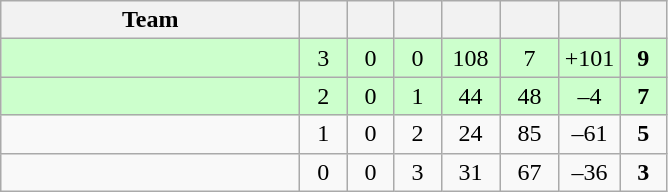<table class="wikitable" style="text-align:center;">
<tr>
<th style="width:12em;">Team</th>
<th style="width:1.5em;"></th>
<th style="width:1.5em;"></th>
<th style="width:1.5em;"></th>
<th style="width:2.0em;"></th>
<th style="width:2.0em;"></th>
<th style="width:2.0em;"></th>
<th style="width:1.5em;"></th>
</tr>
<tr bgcolor=#cfc>
<td align="left"></td>
<td>3</td>
<td>0</td>
<td>0</td>
<td>108</td>
<td>7</td>
<td>+101</td>
<td><strong>9</strong></td>
</tr>
<tr bgcolor=#cfc>
<td align="left"></td>
<td>2</td>
<td>0</td>
<td>1</td>
<td>44</td>
<td>48</td>
<td>–4</td>
<td><strong>7</strong></td>
</tr>
<tr>
<td align="left"></td>
<td>1</td>
<td>0</td>
<td>2</td>
<td>24</td>
<td>85</td>
<td>–61</td>
<td><strong>5</strong></td>
</tr>
<tr>
<td align="left"></td>
<td>0</td>
<td>0</td>
<td>3</td>
<td>31</td>
<td>67</td>
<td>–36</td>
<td><strong>3</strong></td>
</tr>
</table>
